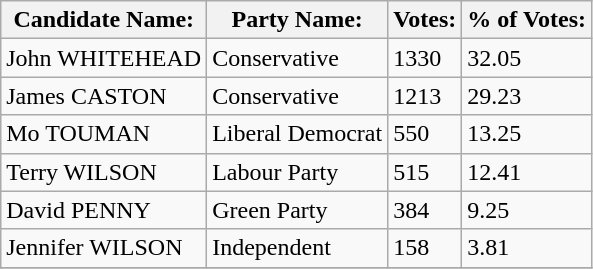<table class="wikitable">
<tr>
<th>Candidate Name:</th>
<th>Party Name:</th>
<th>Votes:</th>
<th>% of Votes:</th>
</tr>
<tr>
<td>John WHITEHEAD</td>
<td>Conservative</td>
<td>1330</td>
<td>32.05</td>
</tr>
<tr>
<td>James CASTON</td>
<td>Conservative</td>
<td>1213</td>
<td>29.23</td>
</tr>
<tr>
<td>Mo TOUMAN</td>
<td>Liberal Democrat</td>
<td>550</td>
<td>13.25</td>
</tr>
<tr>
<td>Terry WILSON</td>
<td>Labour Party</td>
<td>515</td>
<td>12.41</td>
</tr>
<tr>
<td>David PENNY</td>
<td>Green Party</td>
<td>384</td>
<td>9.25</td>
</tr>
<tr>
<td>Jennifer WILSON</td>
<td>Independent</td>
<td>158</td>
<td>3.81</td>
</tr>
<tr>
</tr>
</table>
